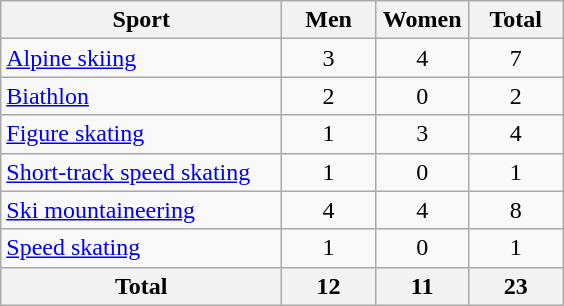<table class="wikitable sortable" style="text-align:center;">
<tr>
<th width=180>Sport</th>
<th width=55>Men</th>
<th width=55>Women</th>
<th width=55>Total</th>
</tr>
<tr>
<td align=left><a href='#'>Alpine skiing</a></td>
<td>3</td>
<td>4</td>
<td>7</td>
</tr>
<tr>
<td align=left><a href='#'>Biathlon</a></td>
<td>2</td>
<td>0</td>
<td>2</td>
</tr>
<tr>
<td align=left><a href='#'>Figure skating</a></td>
<td>1</td>
<td>3</td>
<td>4</td>
</tr>
<tr>
<td align=left><a href='#'>Short-track speed skating</a></td>
<td>1</td>
<td>0</td>
<td>1</td>
</tr>
<tr>
<td align=left><a href='#'>Ski mountaineering</a></td>
<td>4</td>
<td>4</td>
<td>8</td>
</tr>
<tr>
<td align=left><a href='#'>Speed skating</a></td>
<td>1</td>
<td>0</td>
<td>1</td>
</tr>
<tr>
<th>Total</th>
<th>12</th>
<th>11</th>
<th>23</th>
</tr>
</table>
